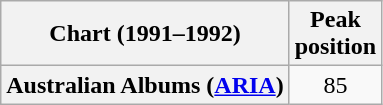<table class="wikitable plainrowheaders">
<tr>
<th scope="col">Chart (1991–1992)</th>
<th scope="col">Peak<br>position</th>
</tr>
<tr>
<th scope="row">Australian Albums (<a href='#'>ARIA</a>)</th>
<td style="text-align:center;">85</td>
</tr>
</table>
